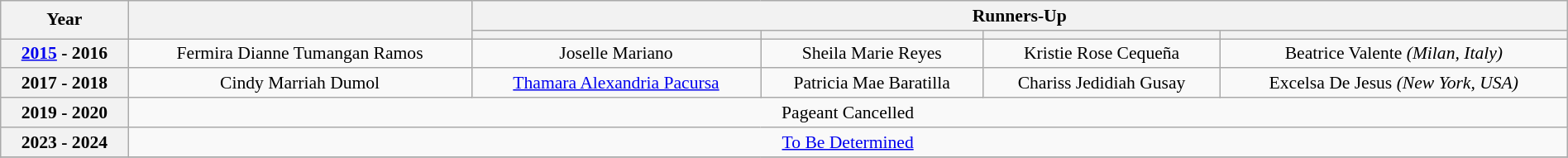<table class="wikitable" style="text-align:center; font-size:90%; line-height:17px; width:100%;">
<tr>
<th rowspan="2" scope="col">Year</th>
<th rowspan="2" scope="col"></th>
<th colspan="4" scope="col">Runners-Up</th>
</tr>
<tr>
<th scope="col"></th>
<th scope="col"></th>
<th scope="col"></th>
<th scope="col"></th>
</tr>
<tr>
<th><a href='#'>2015</a> - 2016</th>
<td>Fermira Dianne Tumangan Ramos</td>
<td>Joselle Mariano</td>
<td>Sheila Marie Reyes</td>
<td>Kristie Rose Cequeña</td>
<td>Beatrice Valente <em>(Milan, Italy)</em></td>
</tr>
<tr>
<th>2017 - 2018</th>
<td>Cindy Marriah Dumol</td>
<td><a href='#'>Thamara Alexandria Pacursa</a></td>
<td>Patricia Mae Baratilla</td>
<td>Chariss Jedidiah Gusay</td>
<td>Excelsa De Jesus <em>(New York, USA)</em></td>
</tr>
<tr>
<th>2019 - 2020</th>
<td colspan="5" align="center">Pageant Cancelled</td>
</tr>
<tr>
<th>2023 - 2024</th>
<td colspan="5"><a href='#'>To Be Determined</a></td>
</tr>
<tr>
</tr>
</table>
